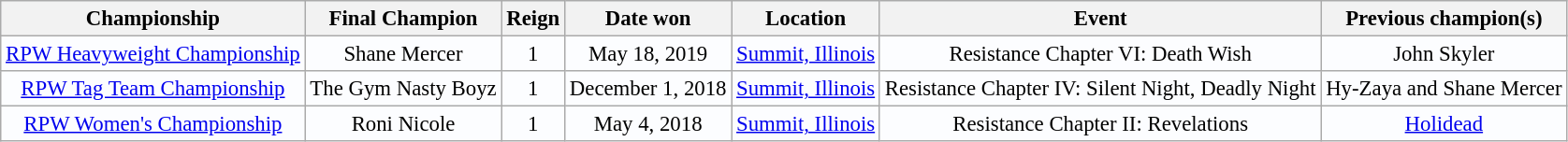<table class="wikitable" style="background:#fcfdff; font-size:95%; text-align: center;">
<tr>
<th>Championship</th>
<th>Final Champion</th>
<th>Reign</th>
<th>Date won</th>
<th>Location</th>
<th>Event</th>
<th>Previous champion(s)</th>
</tr>
<tr>
<td align=center><a href='#'>RPW Heavyweight Championship</a></td>
<td align=center>Shane Mercer</td>
<td align=center>1</td>
<td align=center>May 18, 2019</td>
<td align=center><a href='#'>Summit, Illinois</a></td>
<td align=center>Resistance Chapter VI: Death Wish</td>
<td align=center>John Skyler</td>
</tr>
<tr>
<td align=center><a href='#'>RPW Tag Team Championship</a></td>
<td align=center>The Gym Nasty Boyz<br></td>
<td align=center>1</td>
<td align=center>December 1, 2018</td>
<td align=center><a href='#'>Summit, Illinois</a></td>
<td align=center>Resistance Chapter IV: Silent Night, Deadly Night</td>
<td align=center>Hy-Zaya and Shane Mercer</td>
</tr>
<tr>
<td align=center><a href='#'>RPW Women's Championship</a></td>
<td align=center>Roni Nicole</td>
<td align=center>1</td>
<td align=center>May 4, 2018</td>
<td align=center><a href='#'>Summit, Illinois</a></td>
<td align=center>Resistance Chapter II: Revelations</td>
<td align=center><a href='#'>Holidead</a></td>
</tr>
</table>
